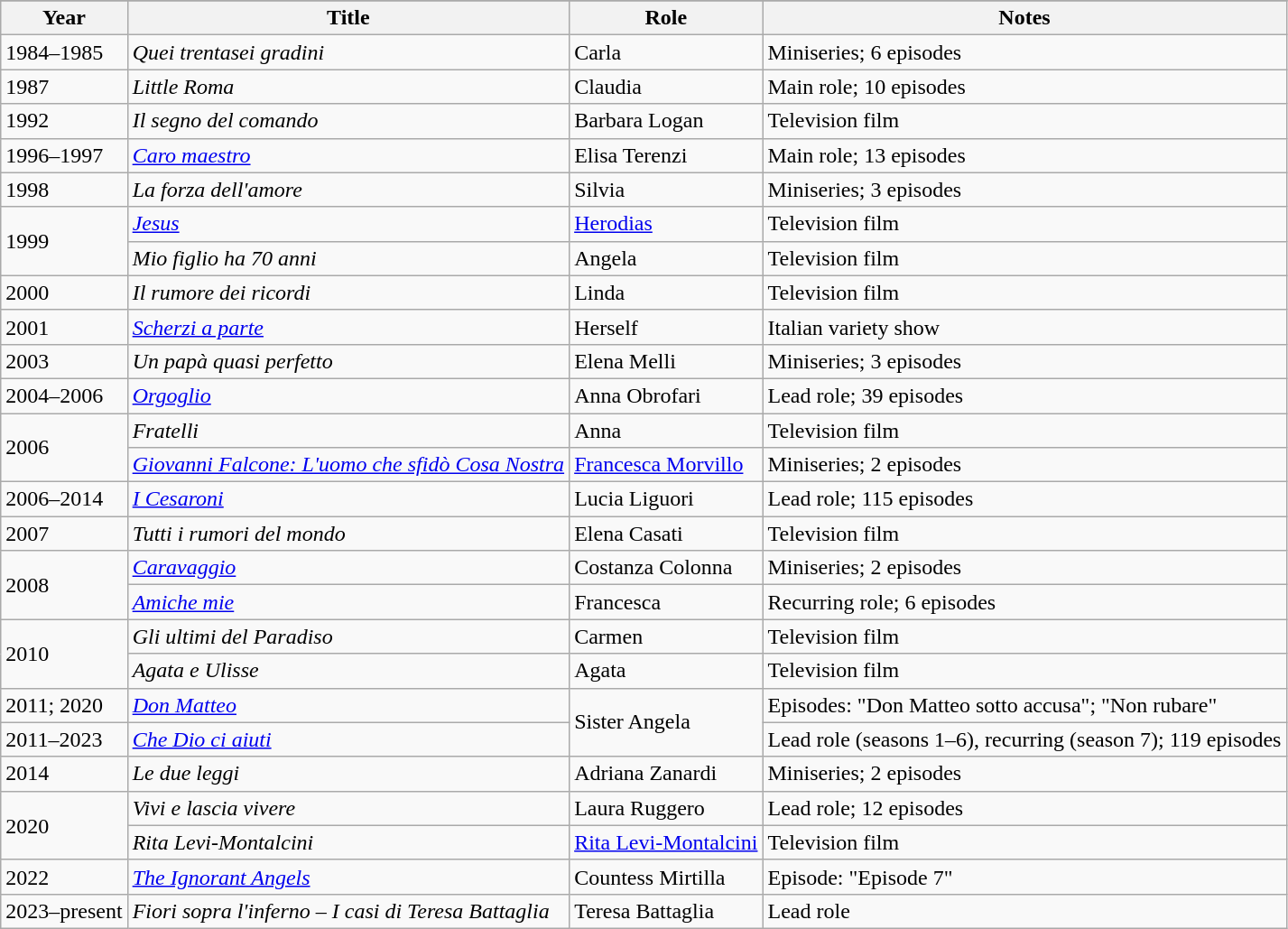<table class="wikitable">
<tr>
</tr>
<tr>
<th>Year</th>
<th>Title</th>
<th>Role</th>
<th>Notes</th>
</tr>
<tr>
<td>1984–1985</td>
<td><em>Quei trentasei gradini</em></td>
<td>Carla</td>
<td>Miniseries; 6 episodes</td>
</tr>
<tr>
<td>1987</td>
<td><em>Little Roma</em></td>
<td>Claudia</td>
<td>Main role; 10 episodes</td>
</tr>
<tr>
<td>1992</td>
<td><em>Il segno del comando</em></td>
<td>Barbara Logan</td>
<td>Television film</td>
</tr>
<tr>
<td>1996–1997</td>
<td><em><a href='#'>Caro maestro</a></em></td>
<td>Elisa Terenzi</td>
<td>Main role; 13 episodes</td>
</tr>
<tr>
<td>1998</td>
<td><em>La forza dell'amore</em></td>
<td>Silvia</td>
<td>Miniseries; 3 episodes</td>
</tr>
<tr>
<td rowspan="2">1999</td>
<td><em><a href='#'>Jesus</a></em></td>
<td><a href='#'>Herodias</a></td>
<td>Television film</td>
</tr>
<tr>
<td><em>Mio figlio ha 70 anni</em></td>
<td>Angela</td>
<td>Television film</td>
</tr>
<tr>
<td>2000</td>
<td><em>Il rumore dei ricordi</em></td>
<td>Linda</td>
<td>Television film</td>
</tr>
<tr>
<td>2001</td>
<td><em><a href='#'>Scherzi a parte</a></em></td>
<td>Herself</td>
<td>Italian variety show</td>
</tr>
<tr>
<td>2003</td>
<td><em>Un papà quasi perfetto</em></td>
<td>Elena Melli</td>
<td>Miniseries; 3 episodes</td>
</tr>
<tr>
<td>2004–2006</td>
<td><em><a href='#'>Orgoglio</a></em></td>
<td>Anna Obrofari</td>
<td>Lead role; 39 episodes</td>
</tr>
<tr>
<td rowspan="2">2006</td>
<td><em>Fratelli</em></td>
<td>Anna</td>
<td>Television film</td>
</tr>
<tr>
<td><em><a href='#'>Giovanni Falcone: L'uomo che sfidò Cosa Nostra</a></em></td>
<td><a href='#'>Francesca Morvillo</a></td>
<td>Miniseries; 2 episodes</td>
</tr>
<tr>
<td>2006–2014</td>
<td><em><a href='#'>I Cesaroni</a></em></td>
<td>Lucia Liguori</td>
<td>Lead role; 115 episodes</td>
</tr>
<tr>
<td>2007</td>
<td><em>Tutti i rumori del mondo</em></td>
<td>Elena Casati</td>
<td>Television film</td>
</tr>
<tr>
<td rowspan="2">2008</td>
<td><em><a href='#'>Caravaggio</a></em></td>
<td>Costanza Colonna</td>
<td>Miniseries; 2 episodes</td>
</tr>
<tr>
<td><em><a href='#'>Amiche mie</a></em></td>
<td>Francesca</td>
<td>Recurring role; 6 episodes</td>
</tr>
<tr>
<td rowspan="2">2010</td>
<td><em>Gli ultimi del Paradiso</em></td>
<td>Carmen</td>
<td>Television film</td>
</tr>
<tr>
<td><em>Agata e Ulisse</em></td>
<td>Agata</td>
<td>Television film</td>
</tr>
<tr>
<td>2011; 2020</td>
<td><em><a href='#'>Don Matteo</a></em></td>
<td rowspan="2">Sister Angela</td>
<td>Episodes: "Don Matteo sotto accusa"; "Non rubare"</td>
</tr>
<tr>
<td>2011–2023</td>
<td><em><a href='#'>Che Dio ci aiuti</a></em></td>
<td>Lead role (seasons 1–6), recurring (season 7); 119 episodes</td>
</tr>
<tr>
<td>2014</td>
<td><em>Le due leggi</em></td>
<td>Adriana Zanardi</td>
<td>Miniseries; 2 episodes</td>
</tr>
<tr>
<td rowspan="2">2020</td>
<td><em>Vivi e lascia vivere</em></td>
<td>Laura Ruggero</td>
<td>Lead role; 12 episodes</td>
</tr>
<tr>
<td><em>Rita Levi-Montalcini</em></td>
<td><a href='#'>Rita Levi-Montalcini</a></td>
<td>Television film</td>
</tr>
<tr>
<td>2022</td>
<td><em><a href='#'>The Ignorant Angels</a></em></td>
<td>Countess Mirtilla</td>
<td>Episode: "Episode 7"</td>
</tr>
<tr>
<td>2023–present</td>
<td><em>Fiori sopra l'inferno – I casi di Teresa Battaglia</em></td>
<td>Teresa Battaglia</td>
<td>Lead role</td>
</tr>
</table>
